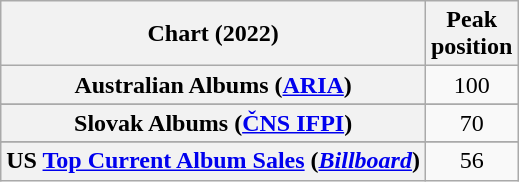<table class="wikitable sortable plainrowheaders" style="text-align:center">
<tr>
<th scope="col">Chart (2022)</th>
<th scope="col">Peak<br>position</th>
</tr>
<tr>
<th scope="row">Australian Albums (<a href='#'>ARIA</a>)</th>
<td>100</td>
</tr>
<tr>
</tr>
<tr>
</tr>
<tr>
</tr>
<tr>
</tr>
<tr>
</tr>
<tr>
</tr>
<tr>
</tr>
<tr>
</tr>
<tr>
</tr>
<tr>
</tr>
<tr>
<th scope="row">Slovak Albums (<a href='#'>ČNS IFPI</a>)</th>
<td>70</td>
</tr>
<tr>
</tr>
<tr>
</tr>
<tr>
</tr>
<tr>
</tr>
<tr>
<th scope="row">US <a href='#'>Top Current Album Sales</a> (<em><a href='#'>Billboard</a></em>)</th>
<td>56</td>
</tr>
</table>
